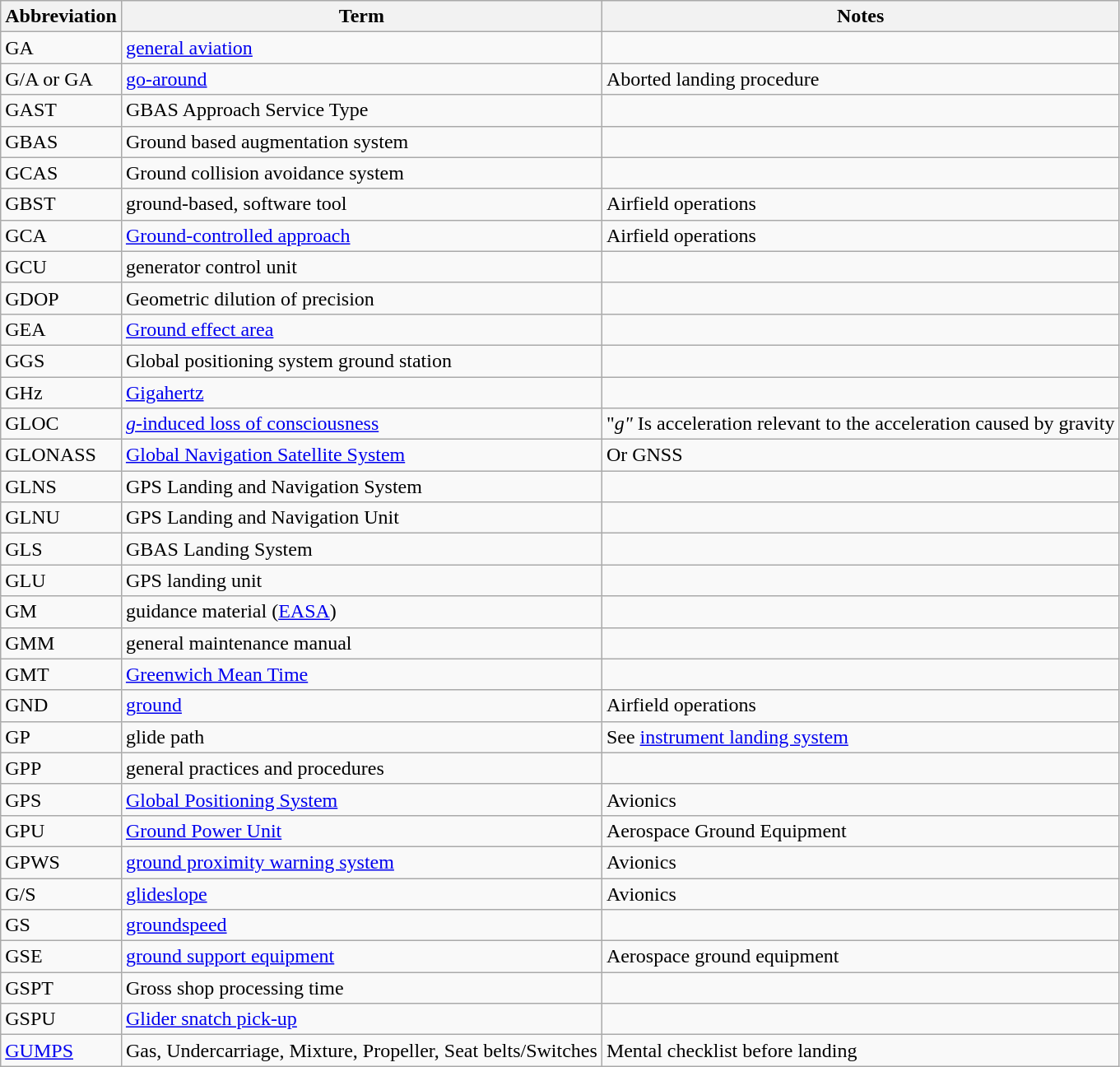<table class="wikitable">
<tr>
<th>Abbreviation</th>
<th>Term</th>
<th>Notes</th>
</tr>
<tr>
<td>GA</td>
<td><a href='#'>general aviation</a></td>
<td></td>
</tr>
<tr>
<td>G/A or GA</td>
<td><a href='#'>go-around</a></td>
<td>Aborted landing procedure</td>
</tr>
<tr>
<td>GAST</td>
<td>GBAS Approach Service Type</td>
<td></td>
</tr>
<tr>
<td>GBAS</td>
<td>Ground based augmentation system</td>
<td></td>
</tr>
<tr>
<td>GCAS</td>
<td>Ground collision avoidance system</td>
<td></td>
</tr>
<tr>
<td>GBST</td>
<td>ground-based, software tool</td>
<td>Airfield operations</td>
</tr>
<tr>
<td>GCA</td>
<td><a href='#'>Ground-controlled approach</a></td>
<td>Airfield operations</td>
</tr>
<tr>
<td>GCU</td>
<td>generator control unit</td>
<td></td>
</tr>
<tr>
<td>GDOP</td>
<td>Geometric dilution of precision</td>
<td></td>
</tr>
<tr>
<td>GEA</td>
<td><a href='#'>Ground effect area</a></td>
<td></td>
</tr>
<tr>
<td>GGS</td>
<td>Global positioning system ground station</td>
<td></td>
</tr>
<tr>
<td>GHz</td>
<td><a href='#'>Gigahertz</a></td>
<td></td>
</tr>
<tr>
<td>GLOC</td>
<td><a href='#'><em>g</em>-induced loss of consciousness</a></td>
<td>"<em>g"</em> Is acceleration relevant to the acceleration caused by gravity</td>
</tr>
<tr>
<td>GLONASS</td>
<td><a href='#'>Global Navigation Satellite System</a></td>
<td>Or GNSS</td>
</tr>
<tr>
<td>GLNS</td>
<td>GPS Landing and Navigation System</td>
<td></td>
</tr>
<tr>
<td>GLNU</td>
<td>GPS Landing and Navigation Unit</td>
<td></td>
</tr>
<tr>
<td>GLS</td>
<td>GBAS Landing System</td>
<td></td>
</tr>
<tr>
<td>GLU</td>
<td>GPS landing unit</td>
<td></td>
</tr>
<tr>
<td>GM</td>
<td>guidance material (<a href='#'>EASA</a>)</td>
<td></td>
</tr>
<tr>
<td>GMM</td>
<td>general maintenance manual</td>
<td></td>
</tr>
<tr>
<td>GMT</td>
<td><a href='#'>Greenwich Mean Time</a></td>
<td></td>
</tr>
<tr>
<td>GND</td>
<td><a href='#'>ground</a></td>
<td>Airfield operations</td>
</tr>
<tr>
<td>GP</td>
<td>glide path</td>
<td>See <a href='#'>instrument landing system</a></td>
</tr>
<tr>
<td>GPP</td>
<td>general practices and procedures</td>
<td></td>
</tr>
<tr>
<td>GPS</td>
<td><a href='#'>Global Positioning System</a></td>
<td>Avionics</td>
</tr>
<tr>
<td>GPU</td>
<td><a href='#'>Ground Power Unit</a></td>
<td>Aerospace Ground Equipment</td>
</tr>
<tr>
<td>GPWS</td>
<td><a href='#'>ground proximity warning system</a></td>
<td>Avionics</td>
</tr>
<tr>
<td>G/S</td>
<td><a href='#'>glideslope</a></td>
<td>Avionics</td>
</tr>
<tr>
<td>GS</td>
<td><a href='#'>groundspeed</a></td>
<td></td>
</tr>
<tr>
<td>GSE</td>
<td><a href='#'>ground support equipment</a></td>
<td>Aerospace ground equipment</td>
</tr>
<tr>
<td>GSPT</td>
<td>Gross shop processing time</td>
<td></td>
</tr>
<tr>
<td>GSPU</td>
<td><a href='#'>Glider snatch pick-up</a></td>
<td></td>
</tr>
<tr>
<td><a href='#'>GUMPS</a></td>
<td>Gas, Undercarriage, Mixture, Propeller, Seat belts/Switches</td>
<td>Mental checklist before landing</td>
</tr>
</table>
